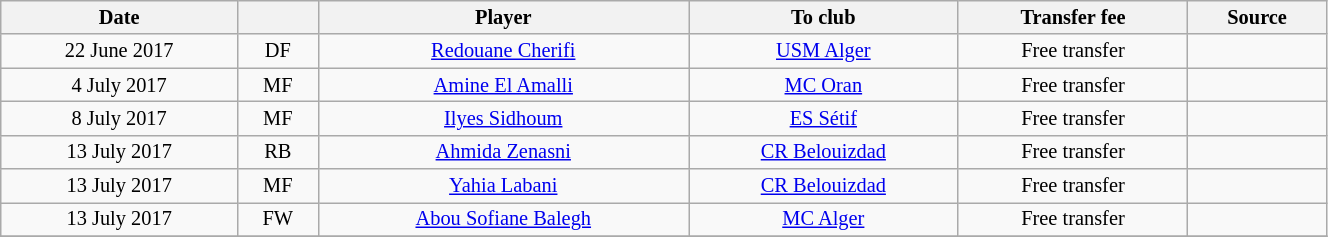<table class="wikitable sortable" style="width:70%; text-align:center; font-size:85%; text-align:centre;">
<tr>
<th>Date</th>
<th></th>
<th>Player</th>
<th>To club</th>
<th>Transfer fee</th>
<th>Source</th>
</tr>
<tr>
<td>22 June 2017</td>
<td>DF</td>
<td> <a href='#'>Redouane Cherifi</a></td>
<td><a href='#'>USM Alger</a></td>
<td>Free transfer</td>
<td></td>
</tr>
<tr>
<td>4 July 2017</td>
<td>MF</td>
<td> <a href='#'>Amine El Amalli</a></td>
<td><a href='#'>MC Oran</a></td>
<td>Free transfer</td>
<td></td>
</tr>
<tr>
<td>8 July 2017</td>
<td>MF</td>
<td> <a href='#'>Ilyes Sidhoum</a></td>
<td><a href='#'>ES Sétif</a></td>
<td>Free transfer</td>
<td></td>
</tr>
<tr>
<td>13 July 2017</td>
<td>RB</td>
<td> <a href='#'>Ahmida Zenasni</a></td>
<td><a href='#'>CR Belouizdad</a></td>
<td>Free transfer</td>
<td></td>
</tr>
<tr>
<td>13 July 2017</td>
<td>MF</td>
<td> <a href='#'>Yahia Labani</a></td>
<td><a href='#'>CR Belouizdad</a></td>
<td>Free transfer</td>
<td></td>
</tr>
<tr>
<td>13 July 2017</td>
<td>FW</td>
<td> <a href='#'>Abou Sofiane Balegh</a></td>
<td><a href='#'>MC Alger</a></td>
<td>Free transfer</td>
<td></td>
</tr>
<tr>
</tr>
</table>
